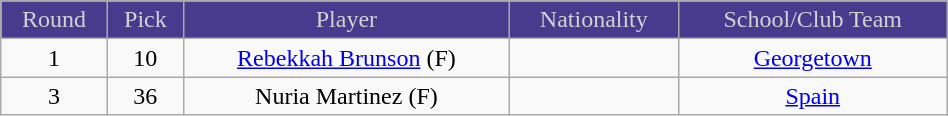<table class="wikitable" width="50%">
<tr align="center" style="background:#483b8d; color:#d3d3d3;">
<td>Round</td>
<td>Pick</td>
<td>Player</td>
<td>Nationality</td>
<td>School/Club Team</td>
</tr>
<tr align="center">
<td>1</td>
<td>10</td>
<td><a href='#'>Rebekkah Brunson</a> (F)</td>
<td></td>
<td><a href='#'>Georgetown</a></td>
</tr>
<tr align="center">
<td>3</td>
<td>36</td>
<td>Nuria Martinez (F)</td>
<td></td>
<td><a href='#'>Spain</a></td>
</tr>
</table>
